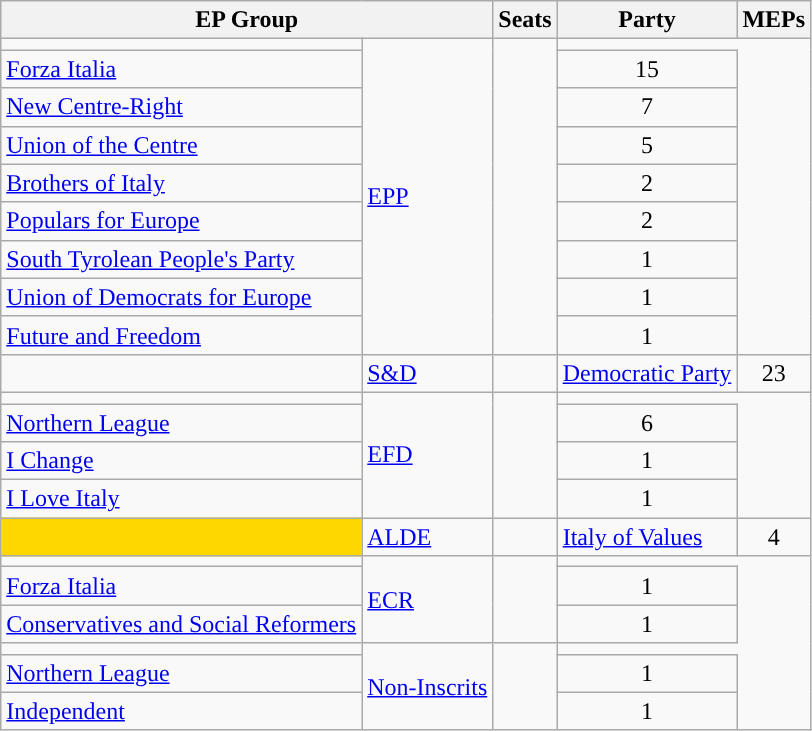<table class="wikitable">
<tr>
<th colspan=2>EP Group</th>
<th>Seats</th>
<th>Party</th>
<th>MEPs</th>
</tr>
<tr>
<td></td>
<td rowspan="9"><a href='#'>EPP</a></td>
<td rowspan="9"></td>
</tr>
<tr>
<td><a href='#'>Forza Italia</a></td>
<td align=center>15</td>
</tr>
<tr>
<td><a href='#'>New Centre-Right</a></td>
<td align=center>7</td>
</tr>
<tr>
<td><a href='#'>Union of the Centre</a></td>
<td align=center>5</td>
</tr>
<tr>
<td><a href='#'>Brothers of Italy</a></td>
<td align=center>2</td>
</tr>
<tr>
<td><a href='#'>Populars for Europe</a></td>
<td align=center>2</td>
</tr>
<tr>
<td><a href='#'>South Tyrolean People's Party</a></td>
<td align=center>1</td>
</tr>
<tr>
<td><a href='#'>Union of Democrats for Europe</a></td>
<td align=center>1</td>
</tr>
<tr>
<td><a href='#'>Future and Freedom</a></td>
<td align=center>1</td>
</tr>
<tr>
<td></td>
<td><a href='#'>S&D</a></td>
<td></td>
<td><a href='#'>Democratic Party</a></td>
<td align=center>23</td>
</tr>
<tr>
<td></td>
<td rowspan="4"><a href='#'>EFD</a></td>
<td rowspan="4"></td>
</tr>
<tr>
<td><a href='#'>Northern League</a></td>
<td align=center>6</td>
</tr>
<tr>
<td><a href='#'>I Change</a></td>
<td align=center>1</td>
</tr>
<tr>
<td><a href='#'>I Love Italy</a></td>
<td align=center>1</td>
</tr>
<tr>
<td bgcolor="gold"></td>
<td><a href='#'>ALDE</a></td>
<td></td>
<td><a href='#'>Italy of Values</a></td>
<td align=center>4</td>
</tr>
<tr>
<td></td>
<td rowspan="3"><a href='#'>ECR</a></td>
<td rowspan="3"></td>
</tr>
<tr>
<td><a href='#'>Forza Italia</a></td>
<td align=center>1</td>
</tr>
<tr>
<td><a href='#'>Conservatives and Social Reformers</a></td>
<td align=center>1</td>
</tr>
<tr>
<td></td>
<td rowspan="3"><a href='#'>Non-Inscrits</a></td>
<td rowspan="3"></td>
</tr>
<tr>
<td><a href='#'>Northern League</a></td>
<td align=center>1</td>
</tr>
<tr>
<td><a href='#'>Independent</a></td>
<td align=center>1</td>
</tr>
</table>
